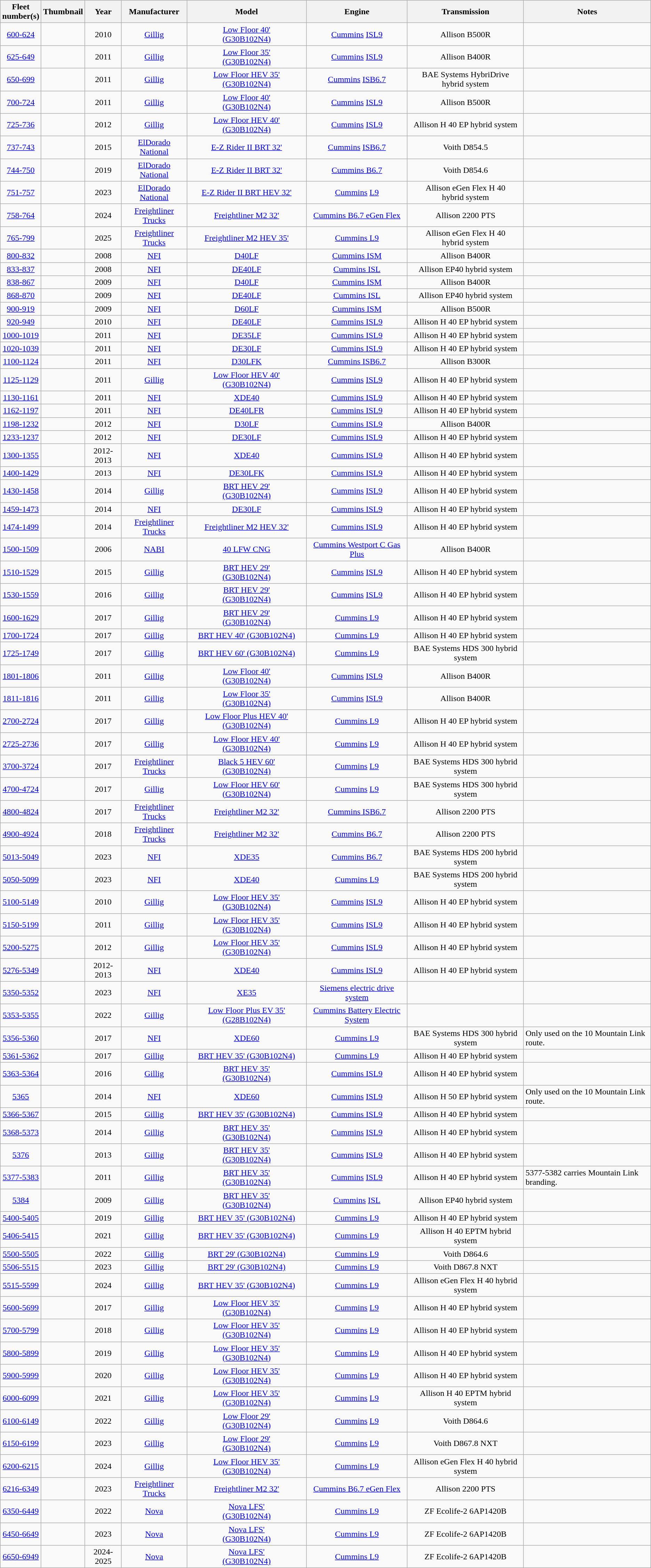<table class="wikitable">
<tr>
<th>Fleet<br>number(s)</th>
<th>Thumbnail</th>
<th>Year</th>
<th>Manufacturer</th>
<th>Model</th>
<th>Engine</th>
<th>Transmission</th>
<th>Notes</th>
</tr>
<tr align="center">
<td><a href='#'>600-624</a></td>
<td></td>
<td>2010</td>
<td><a href='#'>Gillig</a></td>
<td><a href='#'>Low Floor 40'<br>(G30B102N4)</a></td>
<td><a href='#'>Cummins</a> <a href='#'>ISL9</a></td>
<td>Allison B500R</td>
<td></td>
</tr>
<tr align=center>
<td><a href='#'>625-649</a></td>
<td></td>
<td>2011</td>
<td><a href='#'>Gillig</a></td>
<td><a href='#'>Low Floor 35'<br>(G30B102N4)</a></td>
<td><a href='#'>Cummins</a> <a href='#'>ISL9</a></td>
<td>Allison B400R</td>
<td></td>
</tr>
<tr align=center>
<td><a href='#'>650-699</a></td>
<td></td>
<td>2011</td>
<td><a href='#'>Gillig</a></td>
<td><a href='#'>Low Floor HEV 35'<br>(G30B102N4)</a></td>
<td><a href='#'>Cummins</a> <a href='#'>ISB6.7</a></td>
<td>BAE Systems HybriDrive<br>hybrid system</td>
<td></td>
</tr>
<tr align=center>
<td><a href='#'>700-724</a></td>
<td></td>
<td>2011</td>
<td><a href='#'>Gillig</a></td>
<td><a href='#'>Low Floor 40'<br>(G30B102N4)</a></td>
<td><a href='#'>Cummins</a> <a href='#'>ISL9</a></td>
<td>Allison B500R</td>
<td></td>
</tr>
<tr align=center>
<td><a href='#'>725-736</a></td>
<td></td>
<td>2012</td>
<td><a href='#'>Gillig</a></td>
<td><a href='#'>Low Floor HEV 40'<br>(G30B102N4)</a></td>
<td><a href='#'>Cummins</a> <a href='#'>ISL9</a></td>
<td>Allison H 40 EP hybrid system</td>
<td></td>
</tr>
<tr align=center>
<td><a href='#'>737-743</a></td>
<td></td>
<td>2015</td>
<td><a href='#'>ElDorado National</a></td>
<td><a href='#'>E-Z Rider II BRT 32'</a></td>
<td><a href='#'>Cummins</a> <a href='#'>ISB6.7</a></td>
<td>Voith D854.5</td>
<td></td>
</tr>
<tr align=center>
<td><a href='#'>744-750</a></td>
<td></td>
<td>2019</td>
<td><a href='#'>ElDorado National</a></td>
<td><a href='#'>E-Z Rider II BRT 32'</a></td>
<td><a href='#'>Cummins B6.7</a></td>
<td>Voith D854.6</td>
<td></td>
</tr>
<tr align=center>
<td><a href='#'>751-757</a></td>
<td></td>
<td>2023</td>
<td><a href='#'>ElDorado National</a></td>
<td><a href='#'>E-Z Rider II BRT HEV 32'</a></td>
<td><a href='#'>Cummins</a> <a href='#'>L9</a></td>
<td>Allison eGen Flex H 40<br>hybrid system</td>
<td></td>
</tr>
<tr align=center>
<td><a href='#'>758-764</a></td>
<td></td>
<td>2024</td>
<td><a href='#'>Freightliner Trucks</a></td>
<td><a href='#'>Freightliner M2 32'</a></td>
<td><a href='#'>Cummins B6.7 eGen Flex</a></td>
<td>Allison 2200 PTS</td>
<td></td>
</tr>
<tr align=center>
<td><a href='#'>765-799</a></td>
<td></td>
<td>2025</td>
<td><a href='#'>Freightliner Trucks</a></td>
<td><a href='#'>Freightliner M2 HEV 35'</a></td>
<td><a href='#'>Cummins L9</a></td>
<td>Allison eGen Flex H 40<br>hybrid system</td>
<td></td>
</tr>
<tr align=center>
<td><a href='#'>800-832</a></td>
<td></td>
<td>2008</td>
<td><a href='#'>NFI</a></td>
<td><a href='#'>D40LF</a></td>
<td><a href='#'>Cummins ISM</a></td>
<td>Allison B400R</td>
<td></td>
</tr>
<tr align="center">
<td><a href='#'>833-837</a></td>
<td></td>
<td>2008</td>
<td><a href='#'>NFI</a></td>
<td><a href='#'>DE40LF</a></td>
<td><a href='#'>Cummins ISL</a></td>
<td>Allison EP40 hybrid system</td>
<td></td>
</tr>
<tr align="center">
<td><a href='#'>838-867</a></td>
<td></td>
<td>2009</td>
<td><a href='#'>NFI</a></td>
<td><a href='#'>D40LF</a></td>
<td><a href='#'>Cummins ISM</a></td>
<td>Allison B400R</td>
<td></td>
</tr>
<tr align="center">
<td><a href='#'>868-870</a></td>
<td></td>
<td>2009</td>
<td><a href='#'>NFI</a></td>
<td><a href='#'>DE40LF</a></td>
<td><a href='#'>Cummins ISL</a></td>
<td>Allison EP40 hybrid system</td>
<td></td>
</tr>
<tr align="center">
<td><a href='#'>900-919</a></td>
<td></td>
<td>2009</td>
<td><a href='#'>NFI</a></td>
<td><a href='#'>D60LF</a></td>
<td><a href='#'>Cummins ISM</a></td>
<td>Allison B500R</td>
<td></td>
</tr>
<tr align="center">
<td><a href='#'>920-949</a></td>
<td></td>
<td>2010</td>
<td><a href='#'>NFI</a></td>
<td><a href='#'>DE40LF</a></td>
<td><a href='#'>Cummins ISL9</a></td>
<td>Allison H 40 EP hybrid system</td>
<td></td>
</tr>
<tr align="center">
<td><a href='#'>1000-1019</a></td>
<td></td>
<td>2011</td>
<td><a href='#'>NFI</a></td>
<td><a href='#'>DE35LF</a></td>
<td><a href='#'>Cummins ISL9</a></td>
<td>Allison H 40 EP hybrid system</td>
<td></td>
</tr>
<tr align="center">
<td><a href='#'>1020-1039</a></td>
<td></td>
<td>2011</td>
<td><a href='#'>NFI</a></td>
<td><a href='#'>DE30LF</a></td>
<td><a href='#'>Cummins ISL9</a></td>
<td>Allison H 40 EP hybrid system</td>
<td></td>
</tr>
<tr align="center">
<td><a href='#'>1100-1124</a></td>
<td></td>
<td>2011</td>
<td><a href='#'>NFI</a></td>
<td><a href='#'>D30LFK</a></td>
<td><a href='#'>Cummins ISB6.7</a></td>
<td>Allison B300R</td>
<td></td>
</tr>
<tr align="center">
<td><a href='#'>1125-1129</a></td>
<td></td>
<td>2011</td>
<td><a href='#'>Gillig</a></td>
<td><a href='#'>Low Floor HEV 40'<br>(G30B102N4)</a></td>
<td><a href='#'>Cummins</a> <a href='#'>ISL9</a></td>
<td>Allison H 40 EP hybrid system</td>
<td></td>
</tr>
<tr align=center>
<td><a href='#'>1130-1161</a></td>
<td></td>
<td>2011</td>
<td><a href='#'>NFI</a></td>
<td><a href='#'>XDE40</a></td>
<td><a href='#'>Cummins ISL9</a></td>
<td>Allison H 40 EP hybrid system</td>
<td></td>
</tr>
<tr align="center">
<td><a href='#'>1162-1197</a></td>
<td></td>
<td>2011</td>
<td><a href='#'>NFI</a></td>
<td><a href='#'>DE40LFR</a></td>
<td><a href='#'>Cummins ISL9</a></td>
<td>Allison H 40 EP hybrid system</td>
<td></td>
</tr>
<tr align="center">
<td><a href='#'>1198-1232</a></td>
<td></td>
<td>2012</td>
<td><a href='#'>NFI</a></td>
<td><a href='#'>D30LF</a></td>
<td><a href='#'>Cummins ISL9</a></td>
<td>Allison B400R</td>
<td></td>
</tr>
<tr align="center">
<td><a href='#'>1233-1237</a></td>
<td></td>
<td>2012</td>
<td><a href='#'>NFI</a></td>
<td><a href='#'>DE30LF</a></td>
<td><a href='#'>Cummins ISL9</a></td>
<td>Allison H 40 EP hybrid system</td>
<td></td>
</tr>
<tr align="center">
<td><a href='#'>1300-1355</a></td>
<td></td>
<td>2012-2013</td>
<td><a href='#'>NFI</a></td>
<td><a href='#'>XDE40</a></td>
<td><a href='#'>Cummins ISL9</a></td>
<td>Allison H 40 EP hybrid system</td>
<td></td>
</tr>
<tr align="center">
<td><a href='#'>1400-1429</a></td>
<td></td>
<td>2013</td>
<td><a href='#'>NFI</a></td>
<td><a href='#'>DE30LFK</a></td>
<td><a href='#'>Cummins ISL9</a></td>
<td>Allison H 40 EP hybrid system</td>
<td></td>
</tr>
<tr align="center">
<td><a href='#'>1430-1458</a></td>
<td></td>
<td>2014</td>
<td><a href='#'>Gillig</a></td>
<td><a href='#'>BRT HEV 29'<br>(G30B102N4)</a></td>
<td><a href='#'>Cummins</a> <a href='#'>ISL9</a></td>
<td>Allison H 40 EP hybrid system</td>
<td></td>
</tr>
<tr align=center>
<td><a href='#'>1459-1473</a></td>
<td></td>
<td>2014</td>
<td><a href='#'>NFI</a></td>
<td><a href='#'>DE30LF</a></td>
<td><a href='#'>Cummins ISL9</a></td>
<td>Allison H 40 EP hybrid system</td>
<td></td>
</tr>
<tr align="center">
<td><a href='#'>1474-1499</a></td>
<td></td>
<td>2014</td>
<td><a href='#'>Freightliner Trucks</a></td>
<td><a href='#'>Freightliner M2 HEV 32'</a></td>
<td><a href='#'>Cummins ISL9</a></td>
<td>Allison H 40 EP hybrid system</td>
<td></td>
</tr>
<tr align=center>
<td><a href='#'>1500-1509</a></td>
<td></td>
<td>2006</td>
<td><a href='#'>NABI</a></td>
<td><a href='#'>40 LFW CNG</a></td>
<td><a href='#'>Cummins Westport C Gas Plus</a></td>
<td>Allison B400R</td>
<td></td>
</tr>
<tr align="center">
<td><a href='#'>1510-1529</a></td>
<td></td>
<td>2015</td>
<td><a href='#'>Gillig</a></td>
<td><a href='#'>BRT HEV 29'<br>(G30B102N4)</a></td>
<td><a href='#'>Cummins</a> <a href='#'>ISL9</a></td>
<td>Allison H 40 EP hybrid system</td>
<td></td>
</tr>
<tr align=center>
<td><a href='#'>1530-1559</a></td>
<td></td>
<td>2016</td>
<td><a href='#'>Gillig</a></td>
<td><a href='#'>BRT HEV 29'<br>(G30B102N4)</a></td>
<td><a href='#'>Cummins</a> <a href='#'>ISL9</a></td>
<td>Allison H 40 EP hybrid system</td>
<td></td>
</tr>
<tr align=center>
<td><a href='#'>1600-1629</a></td>
<td></td>
<td>2017</td>
<td><a href='#'>Gillig</a></td>
<td><a href='#'>BRT HEV 29'<br>(G30B102N4)</a></td>
<td><a href='#'>Cummins L9</a></td>
<td>Allison H 40 EP hybrid system</td>
<td></td>
</tr>
<tr align=center>
<td><a href='#'>1700-1724</a></td>
<td></td>
<td>2017</td>
<td><a href='#'>Gillig</a></td>
<td><a href='#'>BRT HEV 40' (G30B102N4)</a></td>
<td><a href='#'>Cummins L9</a></td>
<td>Allison H 40 EP hybrid system</td>
<td></td>
</tr>
<tr align="center">
<td><a href='#'>1725-1749</a></td>
<td></td>
<td>2017</td>
<td><a href='#'>Gillig</a></td>
<td><a href='#'>BRT HEV 60' (G30B102N4)</a></td>
<td><a href='#'>Cummins L9</a></td>
<td>BAE Systems HDS 300 hybrid system</td>
<td></td>
</tr>
<tr align="center">
<td><a href='#'>1801-1806</a></td>
<td></td>
<td>2011</td>
<td><a href='#'>Gillig</a></td>
<td><a href='#'>Low Floor 40'<br>(G30B102N4)</a></td>
<td><a href='#'>Cummins</a> <a href='#'>ISL9</a></td>
<td>Allison B400R</td>
<td></td>
</tr>
<tr align=center>
<td><a href='#'>1811-1816</a></td>
<td></td>
<td>2011</td>
<td><a href='#'>Gillig</a></td>
<td><a href='#'>Low Floor 35'<br>(G30B102N4)</a></td>
<td><a href='#'>Cummins</a> <a href='#'>ISL9</a></td>
<td>Allison B400R</td>
<td></td>
</tr>
<tr align=center>
<td><a href='#'>2700-2724</a></td>
<td></td>
<td>2017</td>
<td><a href='#'>Gillig</a></td>
<td><a href='#'>Low Floor Plus HEV 40' (G30B102N4)</a></td>
<td><a href='#'>Cummins L9</a></td>
<td>Allison H 40 EP hybrid system</td>
<td></td>
</tr>
<tr align="center">
<td><a href='#'>2725-2736</a></td>
<td></td>
<td>2017</td>
<td><a href='#'>Gillig</a></td>
<td><a href='#'>Low Floor HEV 40'<br>(G30B102N4)</a></td>
<td><a href='#'>Cummins</a> <a href='#'>L9</a></td>
<td>Allison H 40 EP hybrid system</td>
<td></td>
</tr>
<tr align=center>
<td><a href='#'>3700-3724</a></td>
<td></td>
<td>2017</td>
<td><a href='#'>Freightliner Trucks</a></td>
<td><a href='#'>Black 5 HEV 60'<br>(G30B102N4)</a></td>
<td><a href='#'>Cummins</a> <a href='#'>L9</a></td>
<td>BAE Systems HDS 300 hybrid system</td>
<td></td>
</tr>
<tr align=center>
<td><a href='#'>4700-4724</a></td>
<td></td>
<td>2017</td>
<td><a href='#'>Gillig</a></td>
<td><a href='#'>Low Floor HEV 60'<br>(G30B102N4)</a></td>
<td><a href='#'>Cummins</a> <a href='#'>L9</a></td>
<td>BAE Systems HDS 300 hybrid system</td>
<td></td>
</tr>
<tr align=center>
<td><a href='#'>4800-4824</a></td>
<td></td>
<td>2017</td>
<td><a href='#'>Freightliner Trucks</a></td>
<td><a href='#'>Freightliner M2 32'</a></td>
<td><a href='#'>Cummins ISB6.7</a></td>
<td>Allison 2200 PTS</td>
<td></td>
</tr>
<tr align=center>
<td><a href='#'>4900-4924</a></td>
<td></td>
<td>2018</td>
<td><a href='#'>Freightliner Trucks</a></td>
<td><a href='#'>Freightliner M2 32'</a></td>
<td><a href='#'>Cummins B6.7</a></td>
<td>Allison 2200 PTS</td>
<td></td>
</tr>
<tr align=center>
<td><a href='#'>5013-5049</a></td>
<td></td>
<td>2023</td>
<td><a href='#'>NFI</a></td>
<td><a href='#'>XDE35</a></td>
<td><a href='#'>Cummins B6.7</a></td>
<td>BAE Systems HDS 200 hybrid system</td>
<td></td>
</tr>
<tr align="center">
<td><a href='#'>5050-5099</a></td>
<td></td>
<td>2023</td>
<td><a href='#'>NFI</a></td>
<td><a href='#'>XDE40</a></td>
<td><a href='#'>Cummins L9</a></td>
<td>BAE Systems HDS 200 hybrid system</td>
<td></td>
</tr>
<tr align="center">
<td><a href='#'>5100-5149</a></td>
<td></td>
<td>2010</td>
<td><a href='#'>Gillig</a></td>
<td><a href='#'>Low Floor HEV 35'<br>(G30B102N4)</a></td>
<td><a href='#'>Cummins</a> <a href='#'>ISL9</a></td>
<td>Allison H 40 EP hybrid system</td>
<td></td>
</tr>
<tr align=center>
<td><a href='#'>5150-5199</a></td>
<td></td>
<td>2011</td>
<td><a href='#'>Gillig</a></td>
<td><a href='#'>Low Floor HEV 35'<br>(G30B102N4)</a></td>
<td><a href='#'>Cummins</a> <a href='#'>ISL9</a></td>
<td>Allison H 40 EP hybrid system</td>
<td></td>
</tr>
<tr align=center>
<td><a href='#'>5200-5275</a></td>
<td></td>
<td>2012</td>
<td><a href='#'>Gillig</a></td>
<td><a href='#'>Low Floor HEV 35'<br>(G30B102N4)</a></td>
<td><a href='#'>Cummins</a> <a href='#'>ISL9</a></td>
<td>Allison H 40 EP hybrid system</td>
<td></td>
</tr>
<tr align=center>
<td><a href='#'>5276-5349</a></td>
<td></td>
<td>2012-2013</td>
<td><a href='#'>NFI</a></td>
<td><a href='#'>XDE40</a></td>
<td><a href='#'>Cummins ISL9</a></td>
<td>Allison H 40 EP hybrid system</td>
<td></td>
</tr>
<tr align="center">
<td><a href='#'>5350-5352</a></td>
<td></td>
<td>2023</td>
<td><a href='#'>NFI</a></td>
<td><a href='#'>XE35</a></td>
<td><a href='#'>Siemens electric drive system</a></td>
<td></td>
<td></td>
</tr>
<tr align="center">
<td><a href='#'>5353-5355</a></td>
<td></td>
<td>2022</td>
<td><a href='#'>Gillig</a></td>
<td><a href='#'>Low Floor Plus EV 35' (G28B102N4)</a></td>
<td><a href='#'>Cummins Battery Electric System</a></td>
<td></td>
<td></td>
</tr>
<tr align="center">
<td><a href='#'>5356-5360</a></td>
<td></td>
<td>2017</td>
<td><a href='#'>NFI</a></td>
<td><a href='#'>XDE60</a></td>
<td><a href='#'>Cummins L9</a></td>
<td>BAE Systems HDS 300 hybrid system</td>
<td align=left>Only used on the 10 Mountain Link route.</td>
</tr>
<tr align="center">
<td><a href='#'>5361-5362</a></td>
<td></td>
<td>2017</td>
<td><a href='#'>Gillig</a></td>
<td><a href='#'>BRT HEV 35' (G30B102N4)</a></td>
<td><a href='#'>Cummins L9</a></td>
<td>Allison H 40 EP hybrid system</td>
<td></td>
</tr>
<tr align="center">
<td><a href='#'>5363-5364</a></td>
<td></td>
<td>2016</td>
<td><a href='#'>Gillig</a></td>
<td><a href='#'>BRT HEV 35'<br>(G30B102N4)</a></td>
<td><a href='#'>Cummins ISL9</a></td>
<td>Allison H 40 EP hybrid system</td>
<td></td>
</tr>
<tr align=center>
<td><a href='#'>5365</a></td>
<td></td>
<td>2014</td>
<td><a href='#'>NFI</a></td>
<td><a href='#'>XDE60</a></td>
<td><a href='#'>Cummins</a> <a href='#'>ISL9</a></td>
<td>Allison H 50 EP hybrid system</td>
<td align=left>Only used on the 10 Mountain Link route.</td>
</tr>
<tr align=center>
<td><a href='#'>5366-5367</a></td>
<td></td>
<td>2015</td>
<td><a href='#'>Gillig</a></td>
<td><a href='#'>BRT HEV 35' (G30B102N4)</a></td>
<td><a href='#'>Cummins ISL9</a></td>
<td>Allison H 40 EP hybrid system</td>
<td></td>
</tr>
<tr align=center>
<td><a href='#'>5368-5373</a></td>
<td></td>
<td>2014</td>
<td><a href='#'>Gillig</a></td>
<td><a href='#'>BRT HEV 35'<br>(G30B102N4)</a></td>
<td><a href='#'>Cummins</a> <a href='#'>ISL9</a></td>
<td>Allison H 40 EP hybrid system</td>
<td></td>
</tr>
<tr align=center>
<td><a href='#'>5376</a></td>
<td></td>
<td>2013</td>
<td><a href='#'>Gillig</a></td>
<td><a href='#'>BRT HEV 35'<br>(G30B102N4)</a></td>
<td><a href='#'>Cummins</a> <a href='#'>ISL9</a></td>
<td>Allison H 40 EP hybrid system</td>
<td></td>
</tr>
<tr align=center>
<td><a href='#'>5377-5383</a></td>
<td></td>
<td>2011</td>
<td><a href='#'>Gillig</a></td>
<td><a href='#'>BRT HEV 35'<br>(G30B102N4)</a></td>
<td><a href='#'>Cummins</a> <a href='#'>ISL9</a></td>
<td>Allison H 40 EP hybrid system</td>
<td align=left>5377-5382 carries Mountain Link branding.</td>
</tr>
<tr align=center>
<td><a href='#'>5384</a></td>
<td></td>
<td>2009</td>
<td><a href='#'>Gillig</a></td>
<td><a href='#'>BRT HEV 35'<br>(G30B102N4)</a></td>
<td><a href='#'>Cummins</a> <a href='#'>ISL</a></td>
<td>Allison EP40 hybrid system</td>
<td></td>
</tr>
<tr align="center">
<td><a href='#'>5400-5405</a></td>
<td></td>
<td>2019</td>
<td><a href='#'>Gillig</a></td>
<td><a href='#'>BRT HEV 35' (G30B102N4)</a></td>
<td><a href='#'>Cummins L9</a></td>
<td>Allison H 40 EP hybrid system</td>
<td></td>
</tr>
<tr align="center">
<td><a href='#'>5406-5415</a></td>
<td></td>
<td>2021</td>
<td><a href='#'>Gillig</a></td>
<td><a href='#'>BRT HEV 35' (G30B102N4)</a></td>
<td><a href='#'>Cummins L9</a></td>
<td>Allison H 40 EPTM hybrid system</td>
<td></td>
</tr>
<tr align="center">
<td><a href='#'>5500-5505</a></td>
<td></td>
<td>2022</td>
<td><a href='#'>Gillig</a></td>
<td><a href='#'>BRT 29' (G30B102N4)</a></td>
<td><a href='#'>Cummins L9</a></td>
<td>Voith D864.6</td>
<td></td>
</tr>
<tr align="center">
<td><a href='#'>5506-5515</a></td>
<td></td>
<td>2023</td>
<td><a href='#'>Gillig</a></td>
<td><a href='#'>BRT 29' (G30B102N4)</a></td>
<td><a href='#'>Cummins L9</a></td>
<td>Voith D867.8 NXT</td>
<td></td>
</tr>
<tr align="center">
<td><a href='#'>5515-5599</a></td>
<td></td>
<td>2024</td>
<td><a href='#'>Gillig</a></td>
<td><a href='#'>BRT HEV 35' (G30B102N4)</a></td>
<td><a href='#'>Cummins L9</a></td>
<td>Allison eGen Flex H 40 hybrid system</td>
<td></td>
</tr>
<tr align=center>
<td><a href='#'>5600-5699</a></td>
<td></td>
<td>2017</td>
<td><a href='#'>Gillig</a></td>
<td><a href='#'>Low Floor HEV 35'<br>(G30B102N4)</a></td>
<td><a href='#'>Cummins</a> <a href='#'>L9</a></td>
<td>Allison H 40 EP hybrid system</td>
<td></td>
</tr>
<tr align=center>
<td><a href='#'>5700-5799</a></td>
<td></td>
<td>2018</td>
<td><a href='#'>Gillig</a></td>
<td><a href='#'>Low Floor HEV 35'<br>(G30B102N4)</a></td>
<td><a href='#'>Cummins</a> <a href='#'>L9</a></td>
<td>Allison H 40 EP hybrid system</td>
<td></td>
</tr>
<tr align=center>
<td><a href='#'>5800-5899</a></td>
<td></td>
<td>2019</td>
<td><a href='#'>Gillig</a></td>
<td><a href='#'>Low Floor HEV 35'<br>(G30B102N4)</a></td>
<td><a href='#'>Cummins</a> <a href='#'>L9</a></td>
<td>Allison H 40 EP hybrid system</td>
<td></td>
</tr>
<tr align=center>
<td><a href='#'>5900-5999</a></td>
<td></td>
<td>2020</td>
<td><a href='#'>Gillig</a></td>
<td><a href='#'>Low Floor HEV 35'<br>(G30B102N4)</a></td>
<td><a href='#'>Cummins</a> <a href='#'>L9</a></td>
<td>Allison H 40 EP hybrid system</td>
<td></td>
</tr>
<tr align=center>
<td><a href='#'>6000-6099</a></td>
<td></td>
<td>2021</td>
<td><a href='#'>Gillig</a></td>
<td><a href='#'>Low Floor HEV 35'<br>(G30B102N4)</a></td>
<td><a href='#'>Cummins</a> <a href='#'>L9</a></td>
<td>Allison H 40 EPTM hybrid system</td>
<td></td>
</tr>
<tr align=center>
<td><a href='#'>6100-6149</a></td>
<td></td>
<td>2022</td>
<td><a href='#'>Gillig</a></td>
<td><a href='#'>Low Floor 29'<br>(G30B102N4)</a></td>
<td><a href='#'>Cummins</a> <a href='#'>L9</a></td>
<td>Voith D864.6</td>
<td></td>
</tr>
<tr align=center>
<td><a href='#'>6150-6199</a></td>
<td></td>
<td>2023</td>
<td><a href='#'>Gillig</a></td>
<td><a href='#'>Low Floor 29'<br>(G30B102N4)</a></td>
<td><a href='#'>Cummins</a> <a href='#'>L9</a></td>
<td>Voith D867.8 NXT</td>
<td></td>
</tr>
<tr align="center">
<td><a href='#'>6200-6215</a></td>
<td></td>
<td>2024</td>
<td><a href='#'>Gillig</a></td>
<td><a href='#'>Low Floor HEV 35'<br>(G30B102N4)</a></td>
<td><a href='#'>Cummins L9</a></td>
<td>Allison eGen Flex H 40 hybrid system</td>
<td></td>
</tr>
<tr align=center>
<td><a href='#'>6216-6349</a></td>
<td></td>
<td>2023</td>
<td><a href='#'>Freightliner Trucks</a></td>
<td><a href='#'>Freightliner M2 32'</a></td>
<td><a href='#'>Cummins B6.7 eGen Flex</a></td>
<td>Allison 2200 PTS</td>
<td></td>
</tr>
<tr align="center">
<td><a href='#'>6350-6449</a></td>
<td></td>
<td>2022</td>
<td><a href='#'>Nova</a></td>
<td><a href='#'>Nova LFS'<br>(G30B102N4)</a></td>
<td><a href='#'>Cummins L9</a></td>
<td>ZF Ecolife-2 6AP1420B</td>
<td></td>
</tr>
<tr align="center">
<td><a href='#'>6450-6649</a></td>
<td></td>
<td>2023</td>
<td><a href='#'>Nova</a></td>
<td><a href='#'>Nova LFS'<br>(G30B102N4)</a></td>
<td><a href='#'>Cummins L9</a></td>
<td>ZF Ecolife-2 6AP1420B</td>
<td></td>
</tr>
<tr align="center">
<td><a href='#'>6650-6949</a></td>
<td></td>
<td>2024-2025</td>
<td><a href='#'>Nova</a></td>
<td><a href='#'>Nova LFS'<br>(G30B102N4)</a></td>
<td><a href='#'>Cummins L9</a></td>
<td>ZF Ecolife-2 6AP1420B</td>
<td></td>
</tr>
</table>
